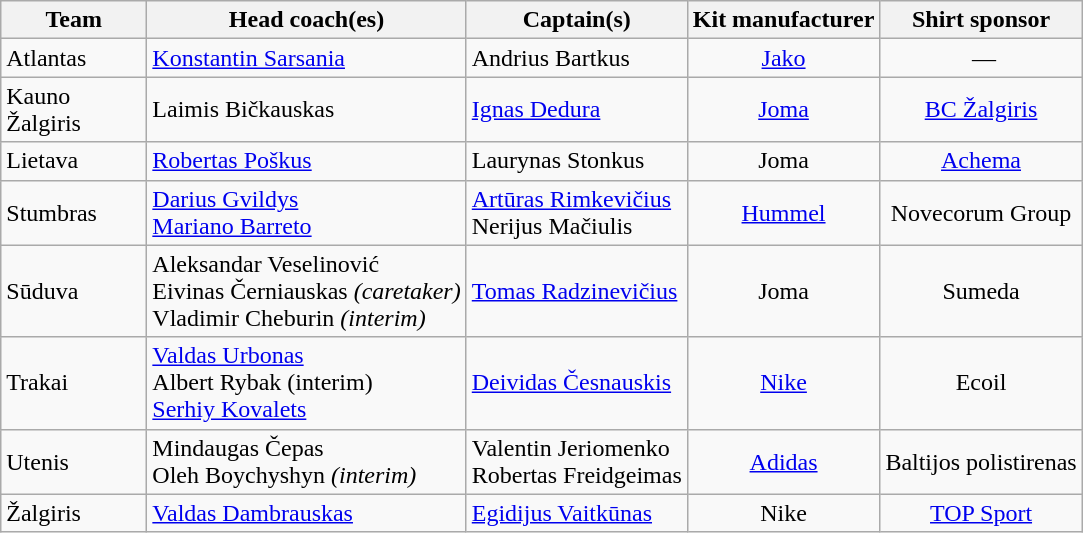<table class="wikitable sortable" margin-top:0.2em;">
<tr>
<th style="width:90px;">Team</th>
<th>Head coach(es)</th>
<th>Captain(s)</th>
<th>Kit manufacturer</th>
<th>Shirt sponsor</th>
</tr>
<tr>
<td>Atlantas</td>
<td> <a href='#'>Konstantin Sarsania</a></td>
<td> Andrius Bartkus</td>
<td style="text-align:center;"><a href='#'>Jako</a></td>
<td style="text-align:center;"> —</td>
</tr>
<tr>
<td>Kauno Žalgiris</td>
<td> Laimis Bičkauskas</td>
<td> <a href='#'>Ignas Dedura</a></td>
<td style="text-align:center;"><a href='#'>Joma</a></td>
<td style="text-align:center;"><a href='#'>BC Žalgiris</a></td>
</tr>
<tr>
<td>Lietava</td>
<td> <a href='#'>Robertas Poškus</a></td>
<td> Laurynas Stonkus</td>
<td style="text-align:center;">Joma</td>
<td style="text-align:center;"><a href='#'>Achema</a></td>
</tr>
<tr>
<td>Stumbras</td>
<td> <a href='#'>Darius Gvildys</a><br> <a href='#'>Mariano Barreto</a></td>
<td> <a href='#'>Artūras Rimkevičius</a><br> Nerijus Mačiulis</td>
<td style="text-align:center;"><a href='#'>Hummel</a></td>
<td style="text-align:center;">Novecorum Group</td>
</tr>
<tr>
<td>Sūduva</td>
<td> Aleksandar Veselinović<br> Eivinas Černiauskas <em>(caretaker)</em><br> Vladimir Cheburin <em>(interim)</em></td>
<td> <a href='#'>Tomas Radzinevičius</a></td>
<td style="text-align:center;">Joma</td>
<td style="text-align:center;">Sumeda</td>
</tr>
<tr>
<td>Trakai</td>
<td> <a href='#'>Valdas Urbonas</a><br> Albert Rybak (interim)<br> <a href='#'>Serhiy Kovalets</a></td>
<td> <a href='#'>Deividas Česnauskis</a></td>
<td style="text-align:center;"><a href='#'>Nike</a></td>
<td style="text-align:center;">Ecoil</td>
</tr>
<tr>
<td>Utenis</td>
<td> Mindaugas Čepas<br> Oleh Boychyshyn <em>(interim)</em></td>
<td> Valentin Jeriomenko<br> Robertas Freidgeimas</td>
<td style="text-align:center;"><a href='#'>Adidas</a></td>
<td style="text-align:center;">Baltijos polistirenas</td>
</tr>
<tr>
<td>Žalgiris</td>
<td> <a href='#'>Valdas Dambrauskas</a></td>
<td> <a href='#'>Egidijus Vaitkūnas</a></td>
<td style="text-align:center;">Nike</td>
<td style="text-align:center;"><a href='#'>TOP Sport</a></td>
</tr>
</table>
